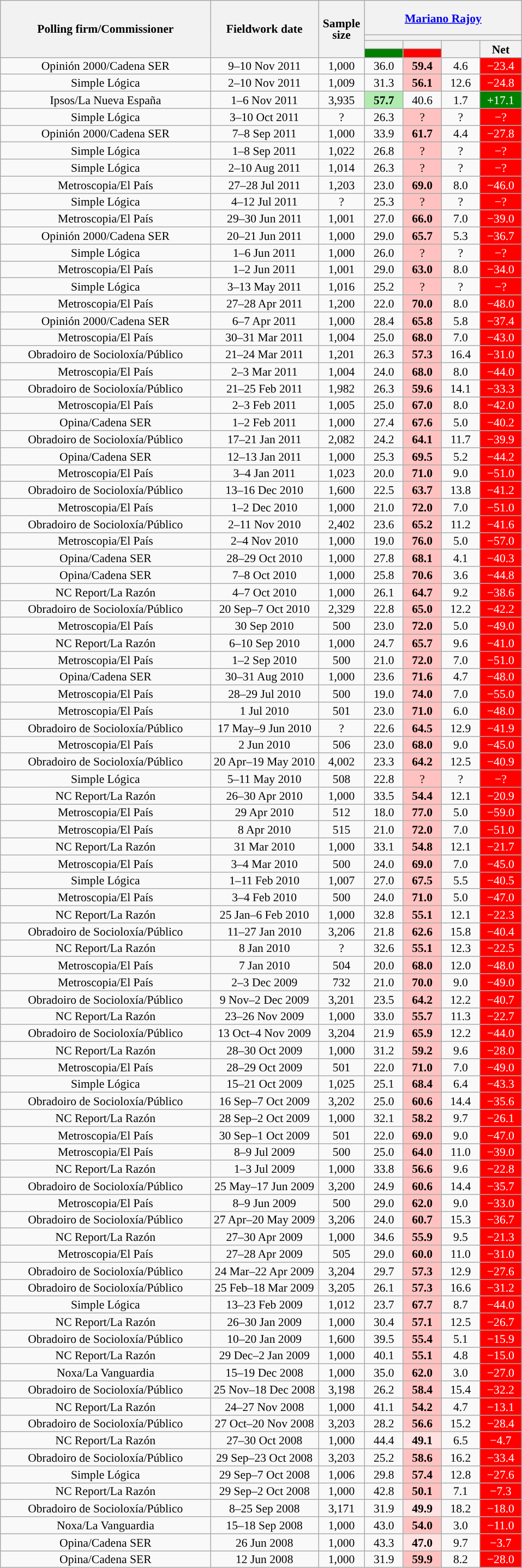<table class="wikitable collapsible collapsed" style="text-align:center; font-size:90%; line-height:14px;">
<tr style="height:42px;">
<th style="width:250px;" rowspan="4">Polling firm/Commissioner</th>
<th style="width:125px;" rowspan="4">Fieldwork date</th>
<th style="width:50px;" rowspan="4">Sample size</th>
<th style="width:185px;" colspan="4"><a href='#'>Mariano Rajoy</a><br></th>
</tr>
<tr>
<th colspan="4" style="background:"></th>
</tr>
<tr>
<th style="width:30px;"></th>
<th style="width:30px;"></th>
<th style="width:30px;" rowspan="2"></th>
<th style="width:30px;" rowspan="2">Net</th>
</tr>
<tr>
<th style="color:inherit;background:#008000;"></th>
<th style="color:inherit;background:#FF0000;"></th>
</tr>
<tr>
<td>Opinión 2000/Cadena SER</td>
<td>9–10 Nov 2011</td>
<td>1,000</td>
<td>36.0</td>
<td style="background:#FFC2C1;"><strong>59.4</strong></td>
<td>4.6</td>
<td style="background:#FF0000; color:white;">−23.4</td>
</tr>
<tr>
<td>Simple Lógica</td>
<td>2–10 Nov 2011</td>
<td>1,009</td>
<td>31.3</td>
<td style="background:#FFC2C1;"><strong>56.1</strong></td>
<td>12.6</td>
<td style="background:#FF0000; color:white;">−24.8</td>
</tr>
<tr>
<td>Ipsos/La Nueva España</td>
<td>1–6 Nov 2011</td>
<td>3,935</td>
<td style="background:#B0ECB0;"><strong>57.7</strong></td>
<td>40.6</td>
<td>1.7</td>
<td style="background:#008000; color:white;">+17.1</td>
</tr>
<tr>
<td>Simple Lógica</td>
<td>3–10 Oct 2011</td>
<td>?</td>
<td>26.3</td>
<td style="background:#FFC2C1;">?</td>
<td>?</td>
<td style="background:#FF0000; color:white;">−?</td>
</tr>
<tr>
<td>Opinión 2000/Cadena SER</td>
<td>7–8 Sep 2011</td>
<td>1,000</td>
<td>33.9</td>
<td style="background:#FFC2C1;"><strong>61.7</strong></td>
<td>4.4</td>
<td style="background:#FF0000; color:white;">−27.8</td>
</tr>
<tr>
<td>Simple Lógica</td>
<td>1–8 Sep 2011</td>
<td>1,022</td>
<td>26.8</td>
<td style="background:#FFC2C1;">?</td>
<td>?</td>
<td style="background:#FF0000; color:white;">−?</td>
</tr>
<tr>
<td>Simple Lógica</td>
<td>2–10 Aug 2011</td>
<td>1,014</td>
<td>26.3</td>
<td style="background:#FFC2C1;">?</td>
<td>?</td>
<td style="background:#FF0000; color:white;">−?</td>
</tr>
<tr>
<td>Metroscopia/El País</td>
<td>27–28 Jul 2011</td>
<td>1,203</td>
<td>23.0</td>
<td style="background:#FFC2C1;"><strong>69.0</strong></td>
<td>8.0</td>
<td style="background:#FF0000; color:white;">−46.0</td>
</tr>
<tr>
<td>Simple Lógica</td>
<td>4–12 Jul 2011</td>
<td>?</td>
<td>25.3</td>
<td style="background:#FFC2C1;">?</td>
<td>?</td>
<td style="background:#FF0000; color:white;">−?</td>
</tr>
<tr>
<td>Metroscopia/El País</td>
<td>29–30 Jun 2011</td>
<td>1,001</td>
<td>27.0</td>
<td style="background:#FFC2C1;"><strong>66.0</strong></td>
<td>7.0</td>
<td style="background:#FF0000; color:white;">−39.0</td>
</tr>
<tr>
<td>Opinión 2000/Cadena SER</td>
<td>20–21 Jun 2011</td>
<td>1,000</td>
<td>29.0</td>
<td style="background:#FFC2C1;"><strong>65.7</strong></td>
<td>5.3</td>
<td style="background:#FF0000; color:white;">−36.7</td>
</tr>
<tr>
<td>Simple Lógica</td>
<td>1–6 Jun 2011</td>
<td>1,000</td>
<td>26.0</td>
<td style="background:#FFC2C1;">?</td>
<td>?</td>
<td style="background:#FF0000; color:white;">−?</td>
</tr>
<tr>
<td>Metroscopia/El País</td>
<td>1–2 Jun 2011</td>
<td>1,001</td>
<td>29.0</td>
<td style="background:#FFC2C1;"><strong>63.0</strong></td>
<td>8.0</td>
<td style="background:#FF0000; color:white;">−34.0</td>
</tr>
<tr>
<td>Simple Lógica</td>
<td>3–13 May 2011</td>
<td>1,016</td>
<td>25.2</td>
<td style="background:#FFC2C1;">?</td>
<td>?</td>
<td style="background:#FF0000; color:white;">−?</td>
</tr>
<tr>
<td>Metroscopia/El País</td>
<td>27–28 Apr 2011</td>
<td>1,200</td>
<td>22.0</td>
<td style="background:#FFC2C1;"><strong>70.0</strong></td>
<td>8.0</td>
<td style="background:#FF0000; color:white;">−48.0</td>
</tr>
<tr>
<td>Opinión 2000/Cadena SER</td>
<td>6–7 Apr 2011</td>
<td>1,000</td>
<td>28.4</td>
<td style="background:#FFC2C1;"><strong>65.8</strong></td>
<td>5.8</td>
<td style="background:#FF0000; color:white;">−37.4</td>
</tr>
<tr>
<td>Metroscopia/El País</td>
<td>30–31 Mar 2011</td>
<td>1,004</td>
<td>25.0</td>
<td style="background:#FFC2C1;"><strong>68.0</strong></td>
<td>7.0</td>
<td style="background:#FF0000; color:white;">−43.0</td>
</tr>
<tr>
<td>Obradoiro de Socioloxía/Público</td>
<td>21–24 Mar 2011</td>
<td>1,201</td>
<td>26.3</td>
<td style="background:#FFC2C1;"><strong>57.3</strong></td>
<td>16.4</td>
<td style="background:#FF0000; color:white;">−31.0</td>
</tr>
<tr>
<td>Metroscopia/El País</td>
<td>2–3 Mar 2011</td>
<td>1,004</td>
<td>24.0</td>
<td style="background:#FFC2C1;"><strong>68.0</strong></td>
<td>8.0</td>
<td style="background:#FF0000; color:white;">−44.0</td>
</tr>
<tr>
<td>Obradoiro de Socioloxía/Público</td>
<td>21–25 Feb 2011</td>
<td>1,982</td>
<td>26.3</td>
<td style="background:#FFC2C1;"><strong>59.6</strong></td>
<td>14.1</td>
<td style="background:#FF0000; color:white;">−33.3</td>
</tr>
<tr>
<td>Metroscopia/El País</td>
<td>2–3 Feb 2011</td>
<td>1,005</td>
<td>25.0</td>
<td style="background:#FFC2C1;"><strong>67.0</strong></td>
<td>8.0</td>
<td style="background:#FF0000; color:white;">−42.0</td>
</tr>
<tr>
<td>Opina/Cadena SER</td>
<td>1–2 Feb 2011</td>
<td>1,000</td>
<td>27.4</td>
<td style="background:#FFC2C1;"><strong>67.6</strong></td>
<td>5.0</td>
<td style="background:#FF0000; color:white;">−40.2</td>
</tr>
<tr>
<td>Obradoiro de Socioloxía/Público</td>
<td>17–21 Jan 2011</td>
<td>2,082</td>
<td>24.2</td>
<td style="background:#FFC2C1;"><strong>64.1</strong></td>
<td>11.7</td>
<td style="background:#FF0000; color:white;">−39.9</td>
</tr>
<tr>
<td>Opina/Cadena SER</td>
<td>12–13 Jan 2011</td>
<td>1,000</td>
<td>25.3</td>
<td style="background:#FFC2C1;"><strong>69.5</strong></td>
<td>5.2</td>
<td style="background:#FF0000; color:white;">−44.2</td>
</tr>
<tr>
<td>Metroscopia/El País</td>
<td>3–4 Jan 2011</td>
<td>1,023</td>
<td>20.0</td>
<td style="background:#FFC2C1;"><strong>71.0</strong></td>
<td>9.0</td>
<td style="background:#FF0000; color:white;">−51.0</td>
</tr>
<tr>
<td>Obradoiro de Socioloxía/Público</td>
<td>13–16 Dec 2010</td>
<td>1,600</td>
<td>22.5</td>
<td style="background:#FFC2C1;"><strong>63.7</strong></td>
<td>13.8</td>
<td style="background:#FF0000; color:white;">−41.2</td>
</tr>
<tr>
<td>Metroscopia/El País</td>
<td>1–2 Dec 2010</td>
<td>1,000</td>
<td>21.0</td>
<td style="background:#FFC2C1;"><strong>72.0</strong></td>
<td>7.0</td>
<td style="background:#FF0000; color:white;">−51.0</td>
</tr>
<tr>
<td>Obradoiro de Socioloxía/Público</td>
<td>2–11 Nov 2010</td>
<td>2,402</td>
<td>23.6</td>
<td style="background:#FFC2C1;"><strong>65.2</strong></td>
<td>11.2</td>
<td style="background:#FF0000; color:white;">−41.6</td>
</tr>
<tr>
<td>Metroscopia/El País</td>
<td>2–4 Nov 2010</td>
<td>1,000</td>
<td>19.0</td>
<td style="background:#FFC2C1;"><strong>76.0</strong></td>
<td>5.0</td>
<td style="background:#FF0000; color:white;">−57.0</td>
</tr>
<tr>
<td>Opina/Cadena SER</td>
<td>28–29 Oct 2010</td>
<td>1,000</td>
<td>27.8</td>
<td style="background:#FFC2C1;"><strong>68.1</strong></td>
<td>4.1</td>
<td style="background:#FF0000; color:white;">−40.3</td>
</tr>
<tr>
<td>Opina/Cadena SER</td>
<td>7–8 Oct 2010</td>
<td>1,000</td>
<td>25.8</td>
<td style="background:#FFC2C1;"><strong>70.6</strong></td>
<td>3.6</td>
<td style="background:#FF0000; color:white;">−44.8</td>
</tr>
<tr>
<td>NC Report/La Razón</td>
<td>4–7 Oct 2010</td>
<td>1,000</td>
<td>26.1</td>
<td style="background:#FFC2C1;"><strong>64.7</strong></td>
<td>9.2</td>
<td style="background:#FF0000; color:white;">−38.6</td>
</tr>
<tr>
<td>Obradoiro de Socioloxía/Público</td>
<td>20 Sep–7 Oct 2010</td>
<td>2,329</td>
<td>22.8</td>
<td style="background:#FFC2C1;"><strong>65.0</strong></td>
<td>12.2</td>
<td style="background:#FF0000; color:white;">−42.2</td>
</tr>
<tr>
<td>Metroscopia/El País</td>
<td>30 Sep 2010</td>
<td>500</td>
<td>23.0</td>
<td style="background:#FFC2C1;"><strong>72.0</strong></td>
<td>5.0</td>
<td style="background:#FF0000; color:white;">−49.0</td>
</tr>
<tr>
<td>NC Report/La Razón</td>
<td>6–10 Sep 2010</td>
<td>1,000</td>
<td>24.7</td>
<td style="background:#FFC2C1;"><strong>65.7</strong></td>
<td>9.6</td>
<td style="background:#FF0000; color:white;">−41.0</td>
</tr>
<tr>
<td>Metroscopia/El País</td>
<td>1–2 Sep 2010</td>
<td>500</td>
<td>21.0</td>
<td style="background:#FFC2C1;"><strong>72.0</strong></td>
<td>7.0</td>
<td style="background:#FF0000; color:white;">−51.0</td>
</tr>
<tr>
<td>Opina/Cadena SER</td>
<td>30–31 Aug 2010</td>
<td>1,000</td>
<td>23.6</td>
<td style="background:#FFC2C1;"><strong>71.6</strong></td>
<td>4.7</td>
<td style="background:#FF0000; color:white;">−48.0</td>
</tr>
<tr>
<td>Metroscopia/El País</td>
<td>28–29 Jul 2010</td>
<td>500</td>
<td>19.0</td>
<td style="background:#FFC2C1;"><strong>74.0</strong></td>
<td>7.0</td>
<td style="background:#FF0000; color:white;">−55.0</td>
</tr>
<tr>
<td>Metroscopia/El País</td>
<td>1 Jul 2010</td>
<td>501</td>
<td>23.0</td>
<td style="background:#FFC2C1;"><strong>71.0</strong></td>
<td>6.0</td>
<td style="background:#FF0000; color:white;">−48.0</td>
</tr>
<tr>
<td>Obradoiro de Socioloxía/Público</td>
<td>17 May–9 Jun 2010</td>
<td>?</td>
<td>22.6</td>
<td style="background:#FFC2C1;"><strong>64.5</strong></td>
<td>12.9</td>
<td style="background:#FF0000; color:white;">−41.9</td>
</tr>
<tr>
<td>Metroscopia/El País</td>
<td>2 Jun 2010</td>
<td>506</td>
<td>23.0</td>
<td style="background:#FFC2C1;"><strong>68.0</strong></td>
<td>9.0</td>
<td style="background:#FF0000; color:white;">−45.0</td>
</tr>
<tr>
<td>Obradoiro de Socioloxía/Público</td>
<td>20 Apr–19 May 2010</td>
<td>4,002</td>
<td>23.3</td>
<td style="background:#FFC2C1;"><strong>64.2</strong></td>
<td>12.5</td>
<td style="background:#FF0000; color:white;">−40.9</td>
</tr>
<tr>
<td>Simple Lógica</td>
<td>5–11 May 2010</td>
<td>508</td>
<td>22.8</td>
<td style="background:#FFC2C1;">?</td>
<td>?</td>
<td style="background:#FF0000; color:white;">−?</td>
</tr>
<tr>
<td>NC Report/La Razón</td>
<td>26–30 Apr 2010</td>
<td>1,000</td>
<td>33.5</td>
<td style="background:#FFC2C1;"><strong>54.4</strong></td>
<td>12.1</td>
<td style="background:#FF0000; color:white;">−20.9</td>
</tr>
<tr>
<td>Metroscopia/El País</td>
<td>29 Apr 2010</td>
<td>512</td>
<td>18.0</td>
<td style="background:#FFC2C1;"><strong>77.0</strong></td>
<td>5.0</td>
<td style="background:#FF0000; color:white;">−59.0</td>
</tr>
<tr>
<td>Metroscopia/El País</td>
<td>8 Apr 2010</td>
<td>515</td>
<td>21.0</td>
<td style="background:#FFC2C1;"><strong>72.0</strong></td>
<td>7.0</td>
<td style="background:#FF0000; color:white;">−51.0</td>
</tr>
<tr>
<td>NC Report/La Razón</td>
<td>31 Mar 2010</td>
<td>1,000</td>
<td>33.1</td>
<td style="background:#FFC2C1;"><strong>54.8</strong></td>
<td>12.1</td>
<td style="background:#FF0000; color:white;">−21.7</td>
</tr>
<tr>
<td>Metroscopia/El País</td>
<td>3–4 Mar 2010</td>
<td>500</td>
<td>24.0</td>
<td style="background:#FFC2C1;"><strong>69.0</strong></td>
<td>7.0</td>
<td style="background:#FF0000; color:white;">−45.0</td>
</tr>
<tr>
<td>Simple Lógica</td>
<td>1–11 Feb 2010</td>
<td>1,007</td>
<td>27.0</td>
<td style="background:#FFC2C1;"><strong>67.5</strong></td>
<td>5.5</td>
<td style="background:#FF0000; color:white;">−40.5</td>
</tr>
<tr>
<td>Metroscopia/El País</td>
<td>3–4 Feb 2010</td>
<td>500</td>
<td>24.0</td>
<td style="background:#FFC2C1;"><strong>71.0</strong></td>
<td>5.0</td>
<td style="background:#FF0000; color:white;">−47.0</td>
</tr>
<tr>
<td>NC Report/La Razón</td>
<td>25 Jan–6 Feb 2010</td>
<td>1,000</td>
<td>32.8</td>
<td style="background:#FFC2C1;"><strong>55.1</strong></td>
<td>12.1</td>
<td style="background:#FF0000; color:white;">−22.3</td>
</tr>
<tr>
<td>Obradoiro de Socioloxía/Público</td>
<td>11–27 Jan 2010</td>
<td>3,206</td>
<td>21.8</td>
<td style="background:#FFC2C1;"><strong>62.6</strong></td>
<td>15.8</td>
<td style="background:#FF0000; color:white;">−40.4</td>
</tr>
<tr>
<td>NC Report/La Razón</td>
<td>8 Jan 2010</td>
<td>?</td>
<td>32.6</td>
<td style="background:#FFC2C1;"><strong>55.1</strong></td>
<td>12.3</td>
<td style="background:#FF0000; color:white;">−22.5</td>
</tr>
<tr>
<td>Metroscopia/El País</td>
<td>7 Jan 2010</td>
<td>504</td>
<td>20.0</td>
<td style="background:#FFC2C1;"><strong>68.0</strong></td>
<td>12.0</td>
<td style="background:#FF0000; color:white;">−48.0</td>
</tr>
<tr>
<td>Metroscopia/El País</td>
<td>2–3 Dec 2009</td>
<td>732</td>
<td>21.0</td>
<td style="background:#FFC2C1;"><strong>70.0</strong></td>
<td>9.0</td>
<td style="background:#FF0000; color:white;">−49.0</td>
</tr>
<tr>
<td>Obradoiro de Socioloxía/Público</td>
<td>9 Nov–2 Dec 2009</td>
<td>3,201</td>
<td>23.5</td>
<td style="background:#FFC2C1;"><strong>64.2</strong></td>
<td>12.2</td>
<td style="background:#FF0000; color:white;">−40.7</td>
</tr>
<tr>
<td>NC Report/La Razón</td>
<td>23–26 Nov 2009</td>
<td>1,000</td>
<td>33.0</td>
<td style="background:#FFC2C1;"><strong>55.7</strong></td>
<td>11.3</td>
<td style="background:#FF0000; color:white;">−22.7</td>
</tr>
<tr>
<td>Obradoiro de Socioloxía/Público</td>
<td>13 Oct–4 Nov 2009</td>
<td>3,204</td>
<td>21.9</td>
<td style="background:#FFC2C1;"><strong>65.9</strong></td>
<td>12.2</td>
<td style="background:#FF0000; color:white;">−44.0</td>
</tr>
<tr>
<td>NC Report/La Razón</td>
<td>28–30 Oct 2009</td>
<td>1,000</td>
<td>31.2</td>
<td style="background:#FFC2C1;"><strong>59.2</strong></td>
<td>9.6</td>
<td style="background:#FF0000; color:white;">−28.0</td>
</tr>
<tr>
<td>Metroscopia/El País</td>
<td>28–29 Oct 2009</td>
<td>501</td>
<td>22.0</td>
<td style="background:#FFC2C1;"><strong>71.0</strong></td>
<td>7.0</td>
<td style="background:#FF0000; color:white;">−49.0</td>
</tr>
<tr>
<td>Simple Lógica</td>
<td>15–21 Oct 2009</td>
<td>1,025</td>
<td>25.1</td>
<td style="background:#FFC2C1;"><strong>68.4</strong></td>
<td>6.4</td>
<td style="background:#FF0000; color:white;">−43.3</td>
</tr>
<tr>
<td>Obradoiro de Socioloxía/Público</td>
<td>16 Sep–7 Oct 2009</td>
<td>3,202</td>
<td>25.0</td>
<td style="background:#FFC2C1;"><strong>60.6</strong></td>
<td>14.4</td>
<td style="background:#FF0000; color:white;">−35.6</td>
</tr>
<tr>
<td>NC Report/La Razón</td>
<td>28 Sep–2 Oct 2009</td>
<td>1,000</td>
<td>32.1</td>
<td style="background:#FFC2C1;"><strong>58.2</strong></td>
<td>9.7</td>
<td style="background:#FF0000; color:white;">−26.1</td>
</tr>
<tr>
<td>Metroscopia/El País</td>
<td>30 Sep–1 Oct 2009</td>
<td>501</td>
<td>22.0</td>
<td style="background:#FFC2C1;"><strong>69.0</strong></td>
<td>9.0</td>
<td style="background:#FF0000; color:white;">−47.0</td>
</tr>
<tr>
<td>Metroscopia/El País</td>
<td>8–9 Jul 2009</td>
<td>500</td>
<td>25.0</td>
<td style="background:#FFC2C1;"><strong>64.0</strong></td>
<td>11.0</td>
<td style="background:#FF0000; color:white;">−39.0</td>
</tr>
<tr>
<td>NC Report/La Razón</td>
<td>1–3 Jul 2009</td>
<td>1,000</td>
<td>33.8</td>
<td style="background:#FFC2C1;"><strong>56.6</strong></td>
<td>9.6</td>
<td style="background:#FF0000; color:white;">−22.8</td>
</tr>
<tr>
<td>Obradoiro de Socioloxía/Público</td>
<td>25 May–17 Jun 2009</td>
<td>3,200</td>
<td>24.9</td>
<td style="background:#FFC2C1;"><strong>60.6</strong></td>
<td>14.4</td>
<td style="background:#FF0000; color:white;">−35.7</td>
</tr>
<tr>
<td>Metroscopia/El País</td>
<td>8–9 Jun 2009</td>
<td>500</td>
<td>29.0</td>
<td style="background:#FFC2C1;"><strong>62.0</strong></td>
<td>9.0</td>
<td style="background:#FF0000; color:white;">−33.0</td>
</tr>
<tr>
<td>Obradoiro de Socioloxía/Público</td>
<td>27 Apr–20 May 2009</td>
<td>3,206</td>
<td>24.0</td>
<td style="background:#FFC2C1;"><strong>60.7</strong></td>
<td>15.3</td>
<td style="background:#FF0000; color:white;">−36.7</td>
</tr>
<tr>
<td>NC Report/La Razón</td>
<td>27–30 Apr 2009</td>
<td>1,000</td>
<td>34.6</td>
<td style="background:#FFC2C1;"><strong>55.9</strong></td>
<td>9.5</td>
<td style="background:#FF0000; color:white;">−21.3</td>
</tr>
<tr>
<td>Metroscopia/El País</td>
<td>27–28 Apr 2009</td>
<td>505</td>
<td>29.0</td>
<td style="background:#FFC2C1;"><strong>60.0</strong></td>
<td>11.0</td>
<td style="background:#FF0000; color:white;">−31.0</td>
</tr>
<tr>
<td>Obradoiro de Socioloxía/Público</td>
<td>24 Mar–22 Apr 2009</td>
<td>3,204</td>
<td>29.7</td>
<td style="background:#FFC2C1;"><strong>57.3</strong></td>
<td>12.9</td>
<td style="background:#FF0000; color:white;">−27.6</td>
</tr>
<tr>
<td>Obradoiro de Socioloxía/Público</td>
<td>25 Feb–18 Mar 2009</td>
<td>3,205</td>
<td>26.1</td>
<td style="background:#FFC2C1;"><strong>57.3</strong></td>
<td>16.6</td>
<td style="background:#FF0000; color:white;">−31.2</td>
</tr>
<tr>
<td>Simple Lógica</td>
<td>13–23 Feb 2009</td>
<td>1,012</td>
<td>23.7</td>
<td style="background:#FFC2C1;"><strong>67.7</strong></td>
<td>8.7</td>
<td style="background:#FF0000; color:white;">−44.0</td>
</tr>
<tr>
<td>NC Report/La Razón</td>
<td>26–30 Jan 2009</td>
<td>1,000</td>
<td>30.4</td>
<td style="background:#FFC2C1;"><strong>57.1</strong></td>
<td>12.5</td>
<td style="background:#FF0000; color:white;">−26.7</td>
</tr>
<tr>
<td>Obradoiro de Socioloxía/Público</td>
<td>10–20 Jan 2009</td>
<td>1,600</td>
<td>39.5</td>
<td style="background:#FFC2C1;"><strong>55.4</strong></td>
<td>5.1</td>
<td style="background:#FF0000; color:white;">−15.9</td>
</tr>
<tr>
<td>NC Report/La Razón</td>
<td>29 Dec–2 Jan 2009</td>
<td>1,000</td>
<td>40.1</td>
<td style="background:#FFC2C1;"><strong>55.1</strong></td>
<td>4.8</td>
<td style="background:#FF0000; color:white;">−15.0</td>
</tr>
<tr>
<td>Noxa/La Vanguardia</td>
<td>15–19 Dec 2008</td>
<td>1,000</td>
<td>35.0</td>
<td style="background:#FFC2C1;"><strong>62.0</strong></td>
<td>3.0</td>
<td style="background:#FF0000; color:white;">−27.0</td>
</tr>
<tr>
<td>Obradoiro de Socioloxía/Público</td>
<td>25 Nov–18 Dec 2008</td>
<td>3,198</td>
<td>26.2</td>
<td style="background:#FFC2C1;"><strong>58.4</strong></td>
<td>15.4</td>
<td style="background:#FF0000; color:white;">−32.2</td>
</tr>
<tr>
<td>NC Report/La Razón</td>
<td>24–27 Nov 2008</td>
<td>1,000</td>
<td>41.1</td>
<td style="background:#FFC2C1;"><strong>54.2</strong></td>
<td>4.7</td>
<td style="background:#FF0000; color:white;">−13.1</td>
</tr>
<tr>
<td>Obradoiro de Socioloxía/Público</td>
<td>27 Oct–20 Nov 2008</td>
<td>3,203</td>
<td>28.2</td>
<td style="background:#FFC2C1;"><strong>56.6</strong></td>
<td>15.2</td>
<td style="background:#FF0000; color:white;">−28.4</td>
</tr>
<tr>
<td>NC Report/La Razón</td>
<td>27–30 Oct 2008</td>
<td>1,000</td>
<td>44.4</td>
<td style="background:#FFE2E1;"><strong>49.1</strong></td>
<td>6.5</td>
<td style="background:#FF0000; color:white;">−4.7</td>
</tr>
<tr>
<td>Obradoiro de Socioloxía/Público</td>
<td>29 Sep–23 Oct 2008</td>
<td>3,203</td>
<td>25.2</td>
<td style="background:#FFC2C1;"><strong>58.6</strong></td>
<td>16.2</td>
<td style="background:#FF0000; color:white;">−33.4</td>
</tr>
<tr>
<td>Simple Lógica</td>
<td>29 Sep–7 Oct 2008</td>
<td>1,006</td>
<td>29.8</td>
<td style="background:#FFC2C1;"><strong>57.4</strong></td>
<td>12.8</td>
<td style="background:#FF0000; color:white;">−27.6</td>
</tr>
<tr>
<td>NC Report/La Razón</td>
<td>29 Sep–2 Oct 2008</td>
<td>1,000</td>
<td>42.8</td>
<td style="background:#FFC2C1;"><strong>50.1</strong></td>
<td>7.1</td>
<td style="background:#FF0000; color:white;">−7.3</td>
</tr>
<tr>
<td>Obradoiro de Socioloxía/Público</td>
<td>8–25 Sep 2008</td>
<td>3,171</td>
<td>31.9</td>
<td style="background:#FFE2E1;"><strong>49.9</strong></td>
<td>18.2</td>
<td style="background:#FF0000; color:white;">−18.0</td>
</tr>
<tr>
<td>Noxa/La Vanguardia</td>
<td>15–18 Sep 2008</td>
<td>1,000</td>
<td>43.0</td>
<td style="background:#FFC2C1;"><strong>54.0</strong></td>
<td>3.0</td>
<td style="background:#FF0000; color:white;">−11.0</td>
</tr>
<tr>
<td>Opina/Cadena SER</td>
<td>26 Jun 2008</td>
<td>1,000</td>
<td>43.3</td>
<td style="background:#FFE2E1;"><strong>47.0</strong></td>
<td>9.7</td>
<td style="background:#FF0000; color:white;">−3.7</td>
</tr>
<tr>
<td>Opina/Cadena SER</td>
<td>12 Jun 2008</td>
<td>1,000</td>
<td>31.9</td>
<td style="background:#FFC2C1;"><strong>59.9</strong></td>
<td>8.2</td>
<td style="background:#FF0000; color:white;">−28.0</td>
</tr>
</table>
